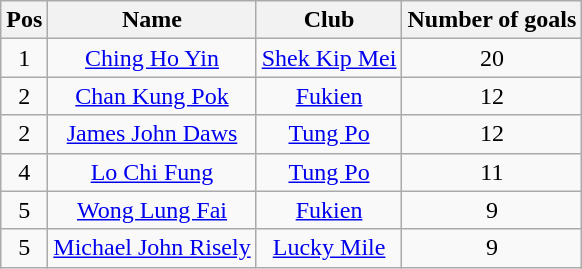<table class="wikitable" style="text-align:center;">
<tr>
<th>Pos</th>
<th>Name</th>
<th>Club</th>
<th>Number of goals</th>
</tr>
<tr>
<td>1</td>
<td><a href='#'>Ching Ho Yin</a></td>
<td><a href='#'>Shek Kip Mei</a></td>
<td>20</td>
</tr>
<tr>
<td>2</td>
<td><a href='#'>Chan Kung Pok</a></td>
<td><a href='#'>Fukien</a></td>
<td>12</td>
</tr>
<tr>
<td>2</td>
<td><a href='#'>James John Daws</a></td>
<td><a href='#'>Tung Po</a></td>
<td>12</td>
</tr>
<tr>
<td>4</td>
<td><a href='#'>Lo Chi Fung</a></td>
<td><a href='#'>Tung Po</a></td>
<td>11</td>
</tr>
<tr>
<td>5</td>
<td><a href='#'>Wong Lung Fai</a></td>
<td><a href='#'>Fukien</a></td>
<td>9</td>
</tr>
<tr>
<td>5</td>
<td><a href='#'>Michael John Risely</a></td>
<td><a href='#'>Lucky Mile</a></td>
<td>9</td>
</tr>
</table>
